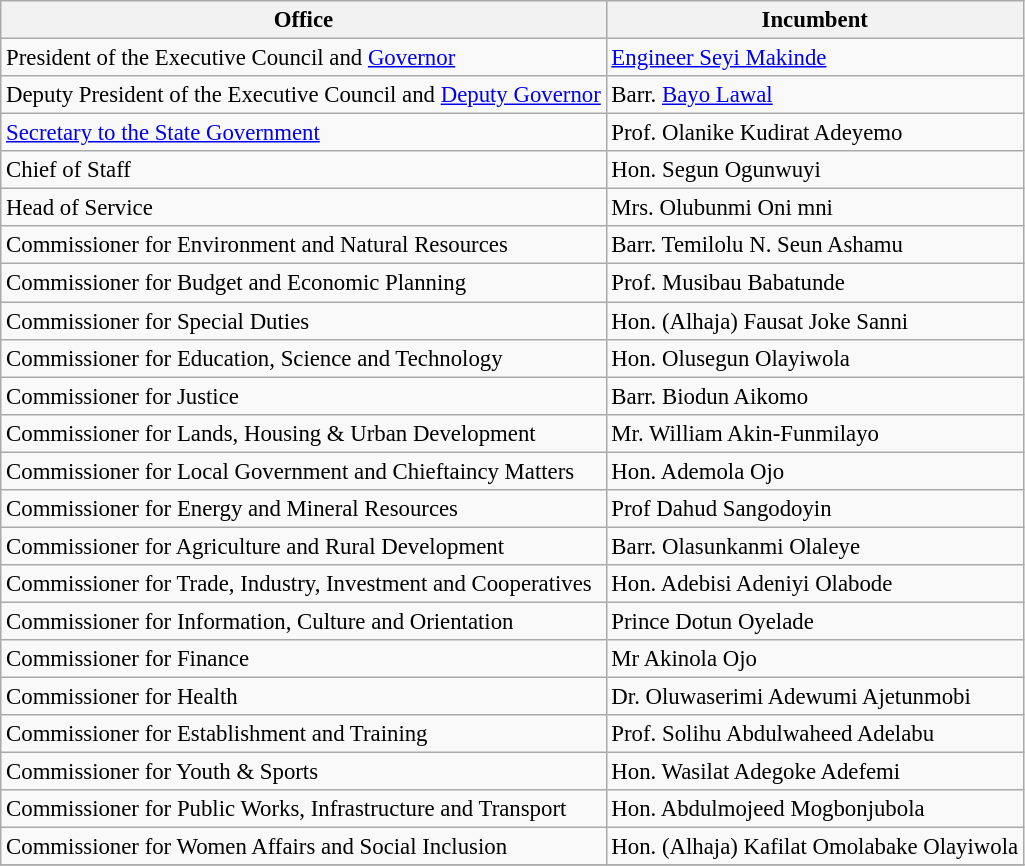<table class="wikitable" style="font-size: 95%;">
<tr>
<th>Office</th>
<th>Incumbent</th>
</tr>
<tr>
<td>President of the Executive Council and <a href='#'>Governor</a></td>
<td><a href='#'>Engineer Seyi Makinde</a></td>
</tr>
<tr>
<td>Deputy President of the Executive Council and <a href='#'>Deputy Governor</a></td>
<td>Barr. <a href='#'>Bayo Lawal</a></td>
</tr>
<tr>
<td><a href='#'>Secretary to the State Government</a></td>
<td>Prof. Olanike Kudirat Adeyemo</td>
</tr>
<tr>
<td>Chief of Staff</td>
<td>Hon. Segun Ogunwuyi</td>
</tr>
<tr>
<td>Head of Service</td>
<td>Mrs. Olubunmi Oni mni</td>
</tr>
<tr>
<td>Commissioner for Environment and Natural Resources</td>
<td>Barr. Temilolu N. Seun Ashamu</td>
</tr>
<tr>
<td>Commissioner for Budget and Economic Planning</td>
<td>Prof. Musibau Babatunde</td>
</tr>
<tr>
<td>Commissioner for Special Duties</td>
<td>Hon. (Alhaja) Fausat Joke Sanni</td>
</tr>
<tr>
<td>Commissioner for Education, Science and Technology</td>
<td>Hon. Olusegun Olayiwola</td>
</tr>
<tr>
<td>Commissioner for Justice</td>
<td>Barr. Biodun Aikomo</td>
</tr>
<tr>
<td>Commissioner for Lands, Housing & Urban Development</td>
<td>Mr. William Akin-Funmilayo</td>
</tr>
<tr>
<td>Commissioner for Local Government and Chieftaincy Matters</td>
<td>Hon. Ademola Ojo</td>
</tr>
<tr>
<td>Commissioner for Energy and Mineral Resources</td>
<td>Prof Dahud Sangodoyin</td>
</tr>
<tr>
<td>Commissioner for Agriculture and Rural Development</td>
<td>Barr. Olasunkanmi Olaleye</td>
</tr>
<tr>
<td>Commissioner for Trade, Industry, Investment and Cooperatives</td>
<td>Hon. Adebisi Adeniyi Olabode</td>
</tr>
<tr>
<td>Commissioner for Information, Culture and Orientation</td>
<td>Prince Dotun Oyelade</td>
</tr>
<tr>
<td>Commissioner for Finance</td>
<td>Mr Akinola Ojo</td>
</tr>
<tr>
<td>Commissioner for Health</td>
<td>Dr. Oluwaserimi Adewumi Ajetunmobi</td>
</tr>
<tr>
<td>Commissioner for Establishment and Training</td>
<td>Prof. Solihu Abdulwaheed Adelabu</td>
</tr>
<tr>
<td>Commissioner for Youth & Sports</td>
<td>Hon. Wasilat Adegoke Adefemi</td>
</tr>
<tr>
<td>Commissioner for Public Works, Infrastructure and Transport</td>
<td>Hon. Abdulmojeed Mogbonjubola</td>
</tr>
<tr>
<td>Commissioner for Women Affairs and Social Inclusion</td>
<td>Hon. (Alhaja) Kafilat Omolabake Olayiwola</td>
</tr>
<tr>
</tr>
</table>
